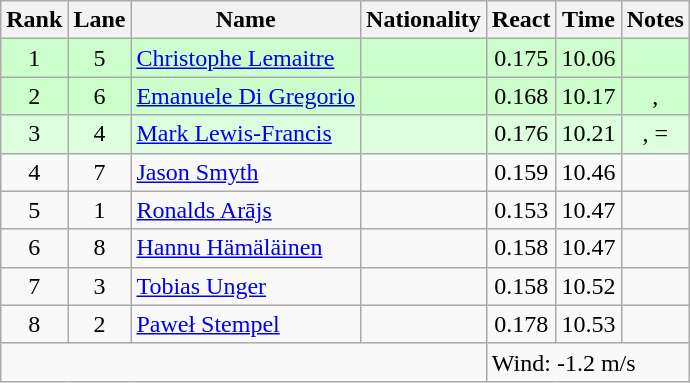<table class="wikitable sortable" style="text-align:center">
<tr>
<th>Rank</th>
<th>Lane</th>
<th>Name</th>
<th>Nationality</th>
<th>React</th>
<th>Time</th>
<th>Notes</th>
</tr>
<tr bgcolor=ccffcc>
<td>1</td>
<td>5</td>
<td align="left"><a href='#'>Christophe Lemaitre</a></td>
<td align=left></td>
<td>0.175</td>
<td>10.06</td>
<td></td>
</tr>
<tr bgcolor=ccffcc>
<td>2</td>
<td>6</td>
<td align="left"><a href='#'>Emanuele Di Gregorio</a></td>
<td align=left></td>
<td>0.168</td>
<td>10.17</td>
<td>, </td>
</tr>
<tr bgcolor=ddffdd>
<td>3</td>
<td>4</td>
<td align="left"><a href='#'>Mark Lewis-Francis</a></td>
<td align=left></td>
<td>0.176</td>
<td>10.21</td>
<td>, =</td>
</tr>
<tr>
<td>4</td>
<td>7</td>
<td align="left"><a href='#'>Jason Smyth</a></td>
<td align=left></td>
<td>0.159</td>
<td>10.46</td>
<td></td>
</tr>
<tr>
<td>5</td>
<td>1</td>
<td align="left"><a href='#'>Ronalds Arājs</a></td>
<td align=left></td>
<td>0.153</td>
<td>10.47</td>
<td></td>
</tr>
<tr>
<td>6</td>
<td>8</td>
<td align="left"><a href='#'>Hannu Hämäläinen</a></td>
<td align=left></td>
<td>0.158</td>
<td>10.47</td>
<td></td>
</tr>
<tr>
<td>7</td>
<td>3</td>
<td align="left"><a href='#'>Tobias Unger</a></td>
<td align=left></td>
<td>0.158</td>
<td>10.52</td>
<td></td>
</tr>
<tr>
<td>8</td>
<td>2</td>
<td align="left"><a href='#'>Paweł Stempel</a></td>
<td align=left></td>
<td>0.178</td>
<td>10.53</td>
<td></td>
</tr>
<tr>
<td colspan=4></td>
<td colspan=3 align=left>Wind: -1.2 m/s</td>
</tr>
</table>
